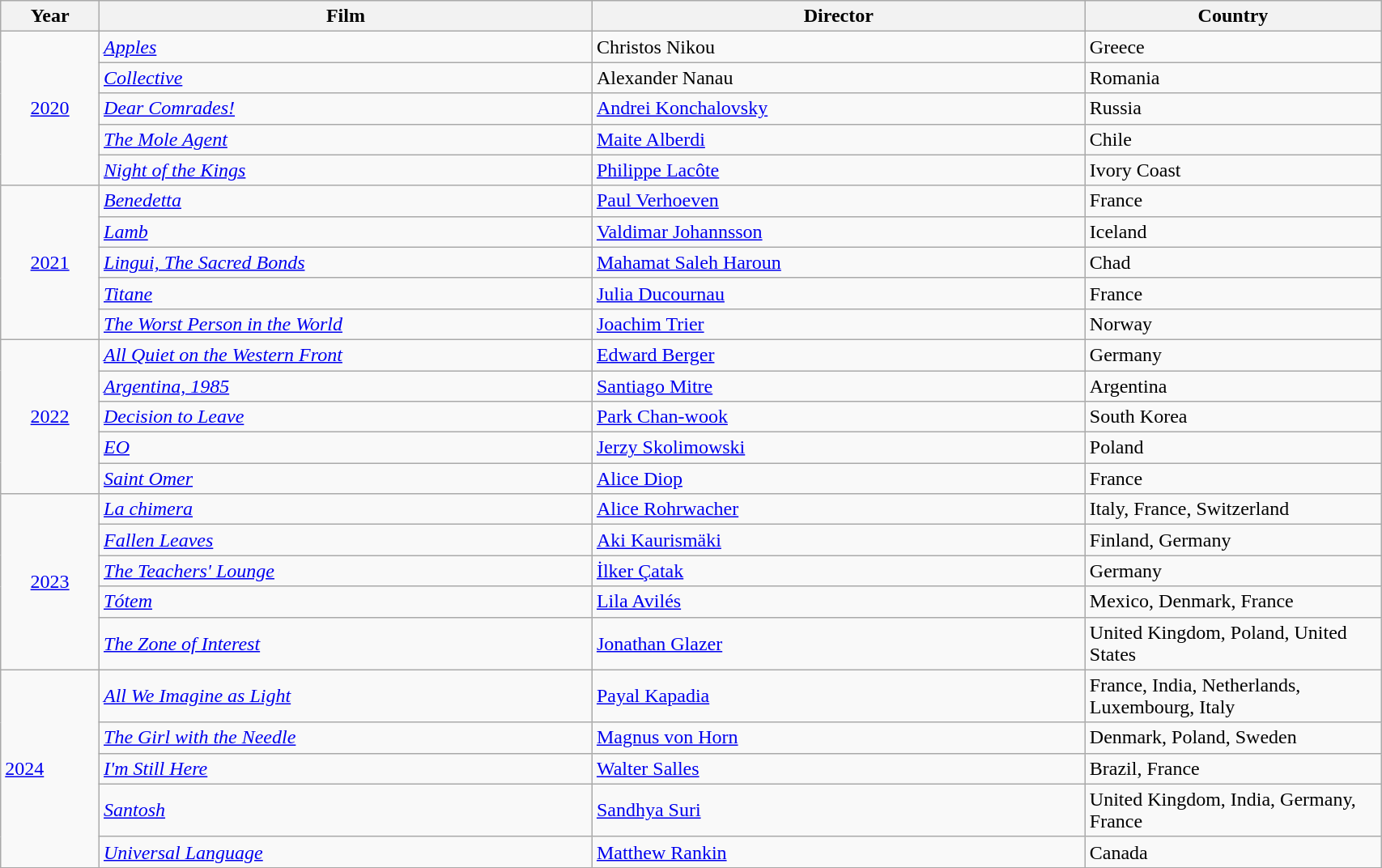<table class="wikitable" width="90%">
<tr>
<th width=5%>Year</th>
<th width=25%>Film</th>
<th width=25%><strong>Director</strong></th>
<th width=15%><strong>Country</strong></th>
</tr>
<tr>
<td rowspan="5" style="text-align:center;"><a href='#'>2020</a></td>
<td><em><a href='#'>Apples</a></em></td>
<td>Christos Nikou</td>
<td>Greece</td>
</tr>
<tr>
<td><em><a href='#'>Collective</a></em></td>
<td>Alexander Nanau</td>
<td>Romania</td>
</tr>
<tr>
<td><em><a href='#'>Dear Comrades!</a></em></td>
<td><a href='#'>Andrei Konchalovsky</a></td>
<td>Russia</td>
</tr>
<tr>
<td><em><a href='#'>The Mole Agent</a></em></td>
<td><a href='#'>Maite Alberdi</a></td>
<td>Chile</td>
</tr>
<tr>
<td><em><a href='#'>Night of the Kings</a></em></td>
<td><a href='#'>Philippe Lacôte</a></td>
<td>Ivory Coast</td>
</tr>
<tr>
<td rowspan="5" style="text-align:center;"><a href='#'>2021</a></td>
<td><em><a href='#'>Benedetta</a></em></td>
<td><a href='#'>Paul Verhoeven</a></td>
<td>France</td>
</tr>
<tr>
<td><em><a href='#'>Lamb</a></em></td>
<td><a href='#'>Valdimar Johannsson</a></td>
<td>Iceland</td>
</tr>
<tr>
<td><em><a href='#'>Lingui, The Sacred Bonds</a></em></td>
<td><a href='#'>Mahamat Saleh Haroun</a></td>
<td>Chad</td>
</tr>
<tr>
<td><em><a href='#'>Titane</a></em></td>
<td><a href='#'>Julia Ducournau</a></td>
<td>France</td>
</tr>
<tr>
<td><em><a href='#'>The Worst Person in the World</a></em></td>
<td><a href='#'>Joachim Trier</a></td>
<td>Norway</td>
</tr>
<tr>
<td rowspan="5" style="text-align:center;"><a href='#'>2022</a></td>
<td><em><a href='#'>All Quiet on the Western Front</a></em></td>
<td><a href='#'>Edward Berger</a></td>
<td>Germany</td>
</tr>
<tr>
<td><em><a href='#'>Argentina, 1985</a></em></td>
<td><a href='#'>Santiago Mitre</a></td>
<td>Argentina</td>
</tr>
<tr>
<td><em><a href='#'>Decision to Leave</a></em></td>
<td><a href='#'>Park Chan-wook</a></td>
<td>South Korea</td>
</tr>
<tr>
<td><em><a href='#'>EO</a></em></td>
<td><a href='#'>Jerzy Skolimowski</a></td>
<td>Poland</td>
</tr>
<tr>
<td><em><a href='#'>Saint Omer</a></em></td>
<td><a href='#'>Alice Diop</a></td>
<td>France</td>
</tr>
<tr>
<td rowspan="5" style="text-align:center;"><a href='#'>2023</a></td>
<td><em><a href='#'>La chimera</a></em></td>
<td><a href='#'>Alice Rohrwacher</a></td>
<td>Italy, France, Switzerland</td>
</tr>
<tr>
<td><em><a href='#'>Fallen Leaves</a></em></td>
<td><a href='#'>Aki Kaurismäki</a></td>
<td>Finland, Germany</td>
</tr>
<tr>
<td><em><a href='#'>The Teachers' Lounge</a></em></td>
<td><a href='#'>İlker Çatak</a></td>
<td>Germany</td>
</tr>
<tr>
<td><em><a href='#'>Tótem</a></em></td>
<td><a href='#'>Lila Avilés</a></td>
<td>Mexico, Denmark, France</td>
</tr>
<tr>
<td><em><a href='#'>The Zone of Interest</a></em></td>
<td><a href='#'>Jonathan Glazer</a></td>
<td>United Kingdom, Poland, United States</td>
</tr>
<tr>
<td rowspan="5"><a href='#'>2024</a></td>
<td><em><a href='#'>All We Imagine as Light</a></em></td>
<td><a href='#'>Payal Kapadia</a></td>
<td>France, India, Netherlands, Luxembourg, Italy</td>
</tr>
<tr>
<td><em><a href='#'>The Girl with the Needle</a></em></td>
<td><a href='#'>Magnus von Horn</a></td>
<td>Denmark, Poland, Sweden</td>
</tr>
<tr>
<td><em><a href='#'>I'm Still Here</a></em></td>
<td><a href='#'>Walter Salles</a></td>
<td>Brazil, France</td>
</tr>
<tr>
<td><em><a href='#'>Santosh</a></em></td>
<td><a href='#'>Sandhya Suri</a></td>
<td>United Kingdom, India, Germany, France</td>
</tr>
<tr>
<td><em><a href='#'>Universal Language</a></em></td>
<td><a href='#'>Matthew Rankin</a></td>
<td>Canada</td>
</tr>
<tr>
</tr>
</table>
